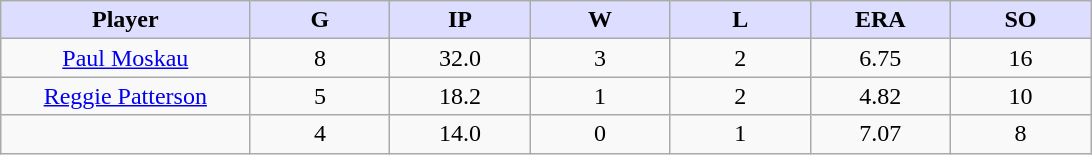<table class="wikitable sortable">
<tr>
<th style="background:#ddf; width:16%;">Player</th>
<th style="background:#ddf; width:9%;">G</th>
<th style="background:#ddf; width:9%;">IP</th>
<th style="background:#ddf; width:9%;">W</th>
<th style="background:#ddf; width:9%;">L</th>
<th style="background:#ddf; width:9%;">ERA</th>
<th style="background:#ddf; width:9%;">SO</th>
</tr>
<tr style="text-align:center;">
<td><a href='#'>Paul Moskau</a></td>
<td>8</td>
<td>32.0</td>
<td>3</td>
<td>2</td>
<td>6.75</td>
<td>16</td>
</tr>
<tr align=center>
<td><a href='#'>Reggie Patterson</a></td>
<td>5</td>
<td>18.2</td>
<td>1</td>
<td>2</td>
<td>4.82</td>
<td>10</td>
</tr>
<tr align=center>
<td></td>
<td>4</td>
<td>14.0</td>
<td>0</td>
<td>1</td>
<td>7.07</td>
<td>8</td>
</tr>
</table>
